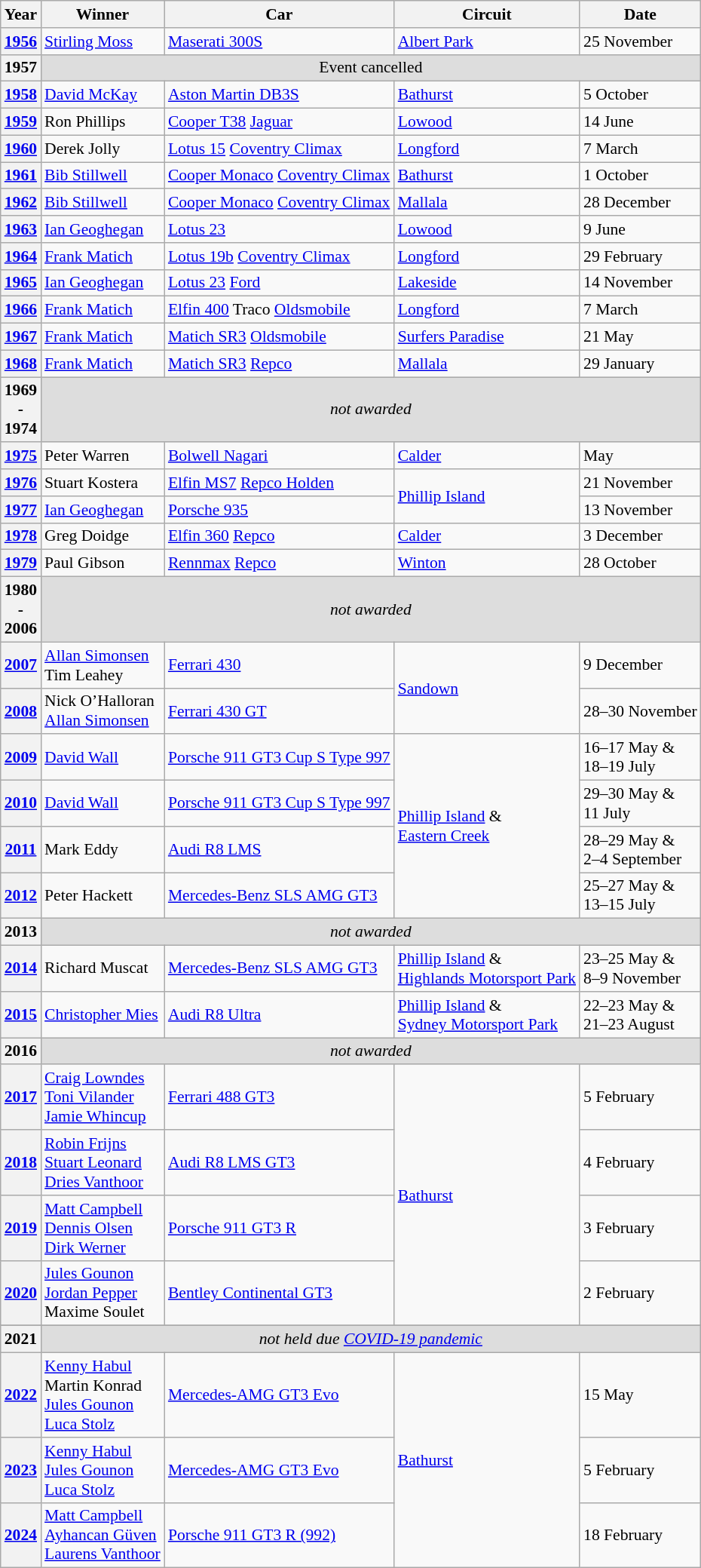<table class="wikitable" style="font-size: 90%;">
<tr style="font-weight:bold">
<th>Year</th>
<th>Winner</th>
<th>Car</th>
<th>Circuit</th>
<th>Date</th>
</tr>
<tr>
<th><a href='#'>1956</a></th>
<td> <a href='#'>Stirling Moss</a></td>
<td><a href='#'>Maserati 300S</a></td>
<td><a href='#'>Albert Park</a></td>
<td>25 November</td>
</tr>
<tr style="background: #dddddd">
<th>1957</th>
<td colspan="4" align="center">Event cancelled</td>
</tr>
<tr>
<th><a href='#'>1958</a></th>
<td> <a href='#'>David McKay</a></td>
<td><a href='#'>Aston Martin DB3S</a></td>
<td><a href='#'>Bathurst</a></td>
<td>5 October</td>
</tr>
<tr>
<th><a href='#'>1959</a></th>
<td> Ron Phillips</td>
<td><a href='#'>Cooper T38</a> <a href='#'>Jaguar</a></td>
<td><a href='#'>Lowood</a></td>
<td>14 June</td>
</tr>
<tr>
<th><a href='#'>1960</a></th>
<td> Derek Jolly</td>
<td><a href='#'>Lotus 15</a> <a href='#'>Coventry Climax</a></td>
<td><a href='#'>Longford</a></td>
<td>7 March</td>
</tr>
<tr>
<th><a href='#'>1961</a></th>
<td> <a href='#'>Bib Stillwell</a></td>
<td><a href='#'>Cooper Monaco</a> <a href='#'>Coventry Climax</a></td>
<td><a href='#'>Bathurst</a></td>
<td>1 October</td>
</tr>
<tr>
<th><a href='#'>1962</a></th>
<td> <a href='#'>Bib Stillwell</a></td>
<td><a href='#'>Cooper Monaco</a> <a href='#'>Coventry Climax</a></td>
<td><a href='#'>Mallala</a></td>
<td>28 December</td>
</tr>
<tr>
<th><a href='#'>1963</a></th>
<td> <a href='#'>Ian Geoghegan</a></td>
<td><a href='#'>Lotus 23</a></td>
<td><a href='#'>Lowood</a></td>
<td>9 June</td>
</tr>
<tr>
<th><a href='#'>1964</a></th>
<td> <a href='#'>Frank Matich</a></td>
<td><a href='#'>Lotus 19b</a> <a href='#'>Coventry Climax</a></td>
<td><a href='#'>Longford</a></td>
<td>29 February</td>
</tr>
<tr>
<th><a href='#'>1965</a></th>
<td> <a href='#'>Ian Geoghegan</a></td>
<td><a href='#'>Lotus 23</a> <a href='#'>Ford</a></td>
<td><a href='#'>Lakeside</a></td>
<td>14 November</td>
</tr>
<tr>
<th><a href='#'>1966</a></th>
<td> <a href='#'>Frank Matich</a></td>
<td><a href='#'>Elfin 400</a> Traco <a href='#'>Oldsmobile</a></td>
<td><a href='#'>Longford</a></td>
<td>7 March</td>
</tr>
<tr>
<th><a href='#'>1967</a></th>
<td> <a href='#'>Frank Matich</a></td>
<td><a href='#'>Matich SR3</a> <a href='#'>Oldsmobile</a></td>
<td><a href='#'>Surfers Paradise</a></td>
<td>21 May</td>
</tr>
<tr>
<th><a href='#'>1968</a></th>
<td> <a href='#'>Frank Matich</a></td>
<td><a href='#'>Matich SR3</a> <a href='#'>Repco</a></td>
<td><a href='#'>Mallala</a></td>
<td>29 January</td>
</tr>
<tr style="background: #dddddd">
<th>1969<br>-<br>1974</th>
<td colspan="4" align="center"><em>not awarded</em></td>
</tr>
<tr>
<th><a href='#'>1975</a></th>
<td> Peter Warren</td>
<td><a href='#'>Bolwell Nagari</a></td>
<td><a href='#'>Calder</a></td>
<td>May</td>
</tr>
<tr>
<th><a href='#'>1976</a></th>
<td> Stuart Kostera</td>
<td><a href='#'>Elfin MS7</a> <a href='#'>Repco Holden</a></td>
<td rowspan="2"><a href='#'>Phillip Island</a></td>
<td>21 November</td>
</tr>
<tr>
<th><a href='#'>1977</a></th>
<td> <a href='#'>Ian Geoghegan</a></td>
<td><a href='#'>Porsche 935</a></td>
<td>13 November</td>
</tr>
<tr>
<th><a href='#'>1978</a></th>
<td> Greg Doidge</td>
<td><a href='#'>Elfin 360</a> <a href='#'>Repco</a></td>
<td><a href='#'>Calder</a></td>
<td>3 December</td>
</tr>
<tr>
<th><a href='#'>1979</a></th>
<td> Paul Gibson</td>
<td><a href='#'>Rennmax</a> <a href='#'>Repco</a></td>
<td><a href='#'>Winton</a></td>
<td>28 October</td>
</tr>
<tr style="background: #dddddd">
<th>1980<br>-<br>2006</th>
<td colspan="4" align="center"><em>not awarded</em></td>
</tr>
<tr>
<th><a href='#'>2007</a></th>
<td> <a href='#'>Allan Simonsen</a><br> Tim Leahey</td>
<td><a href='#'>Ferrari 430</a></td>
<td rowspan="2"><a href='#'>Sandown</a></td>
<td>9 December</td>
</tr>
<tr>
<th><a href='#'>2008</a></th>
<td> Nick O’Halloran<br> <a href='#'>Allan Simonsen</a></td>
<td><a href='#'>Ferrari 430 GT</a></td>
<td>28–30 November</td>
</tr>
<tr>
<th><a href='#'>2009</a></th>
<td> <a href='#'>David Wall</a></td>
<td><a href='#'>Porsche 911 GT3 Cup S Type 997</a></td>
<td rowspan="4"><a href='#'>Phillip Island</a> & <br> <a href='#'>Eastern Creek</a></td>
<td>16–17 May & <br> 18–19 July</td>
</tr>
<tr>
<th><a href='#'>2010</a></th>
<td> <a href='#'>David Wall</a></td>
<td><a href='#'>Porsche 911 GT3 Cup S Type 997</a></td>
<td>29–30 May & <br> 11 July</td>
</tr>
<tr>
<th><a href='#'>2011</a></th>
<td> Mark Eddy</td>
<td><a href='#'>Audi R8 LMS</a></td>
<td>28–29 May & <br> 2–4 September</td>
</tr>
<tr>
<th><a href='#'>2012</a></th>
<td> Peter Hackett</td>
<td><a href='#'>Mercedes-Benz SLS AMG GT3</a></td>
<td>25–27 May & <br> 13–15 July</td>
</tr>
<tr style="background: #dddddd">
<th>2013</th>
<td colspan="4" align="center"><em>not awarded</em></td>
</tr>
<tr>
<th><a href='#'>2014</a></th>
<td> Richard Muscat</td>
<td><a href='#'>Mercedes-Benz SLS AMG GT3</a></td>
<td><a href='#'>Phillip Island</a> & <br> <a href='#'>Highlands Motorsport Park</a></td>
<td>23–25 May & <br> 8–9 November</td>
</tr>
<tr>
<th><a href='#'>2015</a></th>
<td> <a href='#'>Christopher Mies</a></td>
<td><a href='#'>Audi R8 Ultra</a></td>
<td><a href='#'>Phillip Island</a> & <br> <a href='#'>Sydney Motorsport Park</a></td>
<td>22–23 May & <br> 21–23 August</td>
</tr>
<tr style="background: #dddddd">
<th>2016</th>
<td colspan="4" align="center"><em>not awarded</em></td>
</tr>
<tr>
<th><a href='#'>2017</a></th>
<td> <a href='#'>Craig Lowndes</a><br> <a href='#'>Toni Vilander</a><br> <a href='#'>Jamie Whincup</a></td>
<td><a href='#'>Ferrari 488 GT3</a></td>
<td rowspan="4"><a href='#'>Bathurst</a></td>
<td>5 February</td>
</tr>
<tr>
<th><a href='#'>2018</a></th>
<td> <a href='#'>Robin Frijns</a><br> <a href='#'>Stuart Leonard</a><br> <a href='#'>Dries Vanthoor</a></td>
<td><a href='#'>Audi R8 LMS GT3</a></td>
<td>4 February</td>
</tr>
<tr>
<th><a href='#'>2019</a></th>
<td> <a href='#'>Matt Campbell</a><br> <a href='#'>Dennis Olsen</a><br> <a href='#'>Dirk Werner</a></td>
<td><a href='#'>Porsche 911 GT3 R</a></td>
<td>3 February</td>
</tr>
<tr>
<th><a href='#'>2020</a></th>
<td> <a href='#'>Jules Gounon</a> <br>  <a href='#'>Jordan Pepper</a> <br>  Maxime Soulet</td>
<td><a href='#'>Bentley Continental GT3</a></td>
<td>2 February</td>
</tr>
<tr>
</tr>
<tr style="background: #dddddd">
<th>2021</th>
<td colspan="4" align="center"><em>not held due <a href='#'>COVID-19 pandemic</a></em></td>
</tr>
<tr>
<th><a href='#'>2022</a></th>
<td> <a href='#'>Kenny Habul</a> <br>  Martin Konrad <br>  <a href='#'>Jules Gounon</a> <br>  <a href='#'>Luca Stolz</a></td>
<td><a href='#'>Mercedes-AMG GT3 Evo</a></td>
<td rowspan="3"><a href='#'>Bathurst</a></td>
<td>15 May</td>
</tr>
<tr>
<th><a href='#'>2023</a></th>
<td> <a href='#'>Kenny Habul</a> <br>  <a href='#'>Jules Gounon</a> <br>  <a href='#'>Luca Stolz</a></td>
<td><a href='#'>Mercedes-AMG GT3 Evo</a></td>
<td>5 February</td>
</tr>
<tr>
<th><a href='#'>2024</a></th>
<td> <a href='#'>Matt Campbell</a><br> <a href='#'>Ayhancan Güven</a><br> <a href='#'>Laurens Vanthoor</a></td>
<td><a href='#'>Porsche 911 GT3 R (992)</a></td>
<td>18 February</td>
</tr>
</table>
